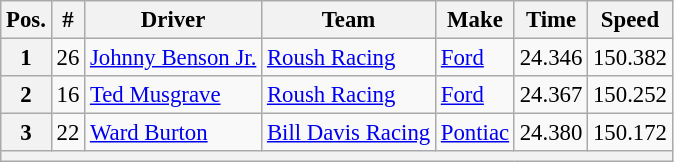<table class="wikitable" style="font-size:95%">
<tr>
<th>Pos.</th>
<th>#</th>
<th>Driver</th>
<th>Team</th>
<th>Make</th>
<th>Time</th>
<th>Speed</th>
</tr>
<tr>
<th>1</th>
<td>26</td>
<td><a href='#'>Johnny Benson Jr.</a></td>
<td><a href='#'>Roush Racing</a></td>
<td><a href='#'>Ford</a></td>
<td>24.346</td>
<td>150.382</td>
</tr>
<tr>
<th>2</th>
<td>16</td>
<td><a href='#'>Ted Musgrave</a></td>
<td><a href='#'>Roush Racing</a></td>
<td><a href='#'>Ford</a></td>
<td>24.367</td>
<td>150.252</td>
</tr>
<tr>
<th>3</th>
<td>22</td>
<td><a href='#'>Ward Burton</a></td>
<td><a href='#'>Bill Davis Racing</a></td>
<td><a href='#'>Pontiac</a></td>
<td>24.380</td>
<td>150.172</td>
</tr>
<tr>
<th colspan="7"></th>
</tr>
</table>
